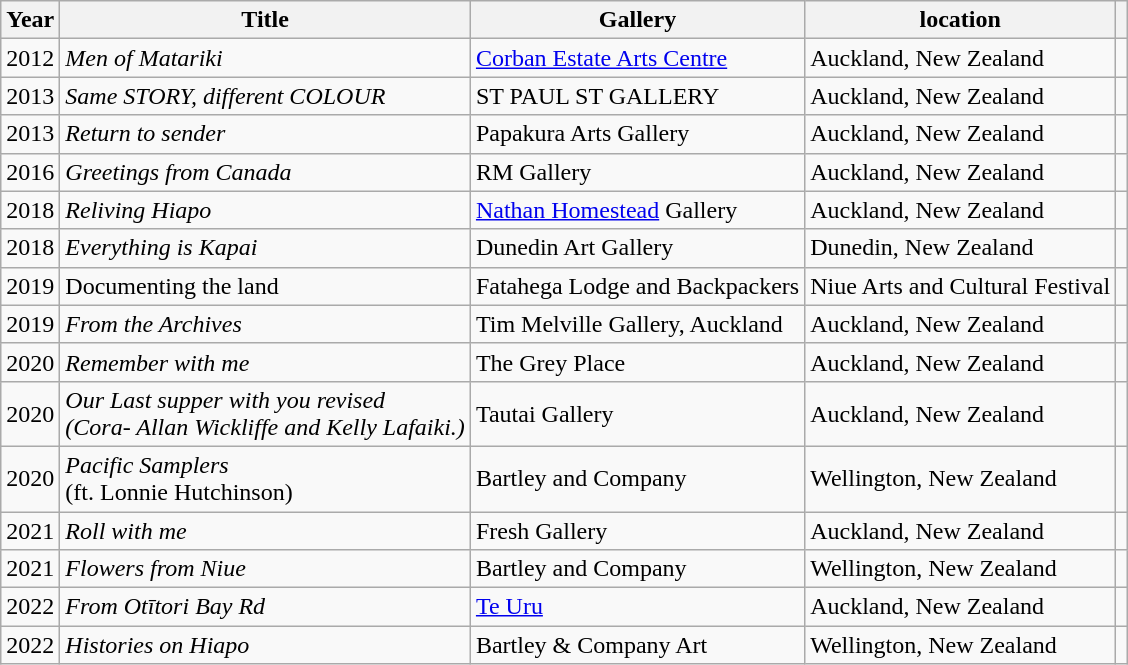<table class="wikitable">
<tr>
<th>Year</th>
<th>Title</th>
<th>Gallery</th>
<th>location</th>
<th></th>
</tr>
<tr>
<td>2012</td>
<td><em>Men of Matariki</em></td>
<td><a href='#'>Corban Estate Arts Centre</a></td>
<td>Auckland, New Zealand</td>
<td></td>
</tr>
<tr>
<td>2013</td>
<td><em>Same STORY, different COLOUR</em></td>
<td>ST PAUL ST GALLERY</td>
<td>Auckland, New Zealand</td>
<td></td>
</tr>
<tr>
<td>2013</td>
<td><em>Return to sender</em></td>
<td>Papakura Arts Gallery</td>
<td>Auckland, New Zealand</td>
<td></td>
</tr>
<tr>
<td>2016</td>
<td><em>Greetings from Canada</em></td>
<td>RM Gallery</td>
<td>Auckland, New Zealand</td>
<td></td>
</tr>
<tr>
<td>2018</td>
<td><em>Reliving Hiapo</em></td>
<td><a href='#'>Nathan Homestead</a> Gallery</td>
<td>Auckland, New Zealand</td>
<td></td>
</tr>
<tr>
<td>2018</td>
<td><em>Everything is Kapai</em></td>
<td>Dunedin Art Gallery</td>
<td>Dunedin, New Zealand</td>
<td></td>
</tr>
<tr>
<td>2019</td>
<td>Documenting the land</td>
<td>Fatahega Lodge and Backpackers</td>
<td>Niue Arts and Cultural Festival</td>
<td></td>
</tr>
<tr>
<td>2019</td>
<td><em>From the Archives</em></td>
<td>Tim Melville Gallery, Auckland</td>
<td>Auckland, New Zealand</td>
<td></td>
</tr>
<tr>
<td>2020</td>
<td><em>Remember with me</em></td>
<td>The Grey Place</td>
<td>Auckland, New Zealand</td>
<td></td>
</tr>
<tr>
<td>2020</td>
<td><em>Our Last supper with you revised</em><br><em>(Cora- Allan Wickliffe and Kelly Lafaiki.)</em></td>
<td>Tautai Gallery</td>
<td>Auckland, New Zealand</td>
<td></td>
</tr>
<tr>
<td>2020</td>
<td><em>Pacific Samplers</em><br>(ft. Lonnie Hutchinson)</td>
<td>Bartley and Company</td>
<td>Wellington, New Zealand</td>
<td></td>
</tr>
<tr>
<td>2021</td>
<td><em>Roll with me</em></td>
<td>Fresh Gallery</td>
<td>Auckland, New Zealand</td>
<td></td>
</tr>
<tr>
<td>2021</td>
<td><em>Flowers from Niue</em></td>
<td>Bartley and Company</td>
<td>Wellington, New Zealand</td>
<td></td>
</tr>
<tr>
<td>2022</td>
<td><em>From Otītori Bay Rd</em></td>
<td><a href='#'>Te Uru</a></td>
<td>Auckland, New Zealand</td>
<td></td>
</tr>
<tr>
<td>2022</td>
<td><em>Histories on Hiapo</em></td>
<td>Bartley & Company Art</td>
<td>Wellington, New Zealand</td>
<td></td>
</tr>
</table>
